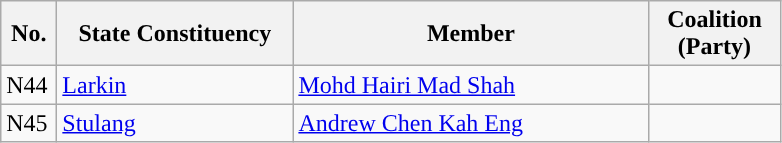<table class="wikitable sortable">
<tr>
<th width="30">No.</th>
<th width="150">State Constituency</th>
<th width="230">Member</th>
<th width="80">Coalition (Party)</th>
</tr>
<tr>
<td>N44</td>
<td><a href='#'>Larkin</a></td>
<td><a href='#'>Mohd Hairi Mad Shah</a></td>
<td></td>
</tr>
<tr>
<td>N45</td>
<td><a href='#'>Stulang</a></td>
<td><a href='#'>Andrew Chen Kah Eng</a></td>
<td></td>
</tr>
</table>
